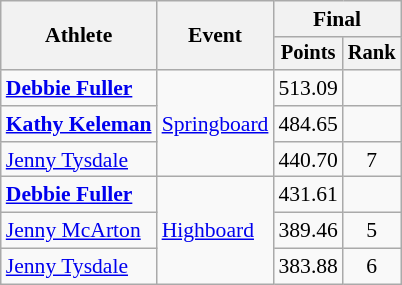<table class=wikitable style=font-size:90%>
<tr>
<th rowspan=2>Athlete</th>
<th rowspan=2>Event</th>
<th colspan=2>Final</th>
</tr>
<tr style=font-size:95%>
<th>Points</th>
<th>Rank</th>
</tr>
<tr align=center>
<td align=left><strong><a href='#'>Debbie Fuller</a></strong></td>
<td align=left rowspan=3><a href='#'>Springboard</a></td>
<td>513.09</td>
<td></td>
</tr>
<tr align=center>
<td align=left><strong><a href='#'>Kathy Keleman</a></strong></td>
<td>484.65</td>
<td></td>
</tr>
<tr align=center>
<td align=left><a href='#'>Jenny Tysdale</a></td>
<td>440.70</td>
<td>7</td>
</tr>
<tr align=center>
<td align=left><strong><a href='#'>Debbie Fuller</a></strong></td>
<td align=left rowspan=3><a href='#'>Highboard</a></td>
<td>431.61</td>
<td></td>
</tr>
<tr align=center>
<td align=left><a href='#'>Jenny McArton</a></td>
<td>389.46</td>
<td>5</td>
</tr>
<tr align=center>
<td align=left><a href='#'>Jenny Tysdale</a></td>
<td>383.88</td>
<td>6</td>
</tr>
</table>
